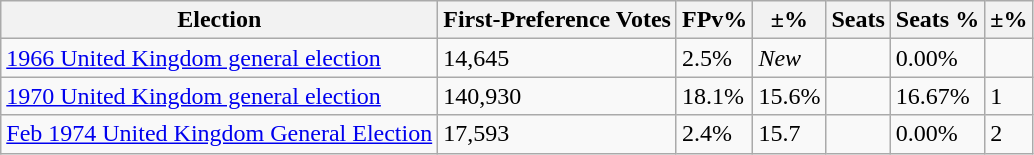<table class="wikitable">
<tr>
<th>Election</th>
<th>First-Preference Votes</th>
<th>FPv%</th>
<th><strong>±%</strong></th>
<th>Seats</th>
<th>Seats %</th>
<th><strong>±%</strong></th>
</tr>
<tr>
<td><a href='#'>1966 United Kingdom general election</a></td>
<td>14,645</td>
<td>2.5%</td>
<td><em>New</em></td>
<td></td>
<td>0.00%</td>
<td></td>
</tr>
<tr>
<td><a href='#'>1970 United Kingdom general election</a></td>
<td>140,930</td>
<td>18.1%</td>
<td> 15.6%</td>
<td></td>
<td>16.67%</td>
<td> 1</td>
</tr>
<tr>
<td><a href='#'>Feb 1974 United Kingdom General Election</a></td>
<td>17,593</td>
<td>2.4%</td>
<td> 15.7</td>
<td></td>
<td>0.00%</td>
<td> 2</td>
</tr>
</table>
